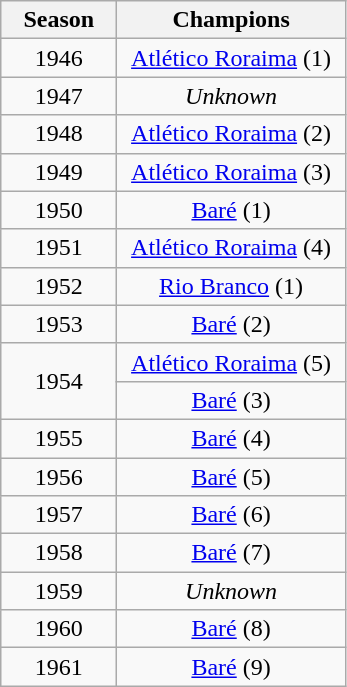<table class="wikitable" style="text-align:center; margin-left:1em;">
<tr>
<th style="width:70px">Season</th>
<th style="width:145px">Champions</th>
</tr>
<tr>
<td>1946</td>
<td><a href='#'>Atlético Roraima</a> (1)</td>
</tr>
<tr>
<td>1947</td>
<td><em>Unknown</em></td>
</tr>
<tr>
<td>1948</td>
<td><a href='#'>Atlético Roraima</a> (2)</td>
</tr>
<tr>
<td>1949</td>
<td><a href='#'>Atlético Roraima</a> (3)</td>
</tr>
<tr>
<td>1950</td>
<td><a href='#'>Baré</a> (1)</td>
</tr>
<tr>
<td>1951</td>
<td><a href='#'>Atlético Roraima</a> (4)</td>
</tr>
<tr>
<td>1952</td>
<td><a href='#'>Rio Branco</a> (1)</td>
</tr>
<tr>
<td>1953</td>
<td><a href='#'>Baré</a> (2)</td>
</tr>
<tr>
<td rowspan="2">1954</td>
<td><a href='#'>Atlético Roraima</a> (5)</td>
</tr>
<tr>
<td><a href='#'>Baré</a> (3)</td>
</tr>
<tr>
<td>1955</td>
<td><a href='#'>Baré</a> (4)</td>
</tr>
<tr>
<td>1956</td>
<td><a href='#'>Baré</a> (5)</td>
</tr>
<tr>
<td>1957</td>
<td><a href='#'>Baré</a> (6)</td>
</tr>
<tr>
<td>1958</td>
<td><a href='#'>Baré</a> (7)</td>
</tr>
<tr>
<td>1959</td>
<td><em>Unknown</em></td>
</tr>
<tr>
<td>1960</td>
<td><a href='#'>Baré</a> (8)</td>
</tr>
<tr>
<td>1961</td>
<td><a href='#'>Baré</a> (9)</td>
</tr>
</table>
